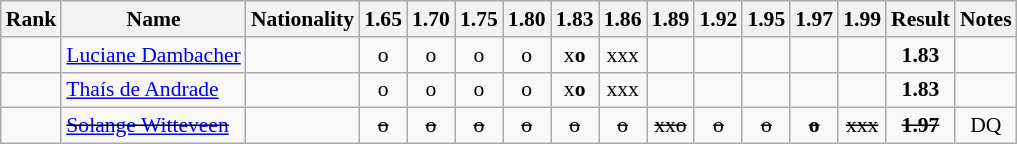<table class="wikitable sortable" style="text-align:center;font-size:90%">
<tr>
<th>Rank</th>
<th>Name</th>
<th>Nationality</th>
<th>1.65</th>
<th>1.70</th>
<th>1.75</th>
<th>1.80</th>
<th>1.83</th>
<th>1.86</th>
<th>1.89</th>
<th>1.92</th>
<th>1.95</th>
<th>1.97</th>
<th>1.99</th>
<th>Result</th>
<th>Notes</th>
</tr>
<tr>
<td></td>
<td align=left><a href='#'>Luciane Dambacher</a></td>
<td align=left></td>
<td>o</td>
<td>o</td>
<td>o</td>
<td>o</td>
<td>x<strong>o</strong></td>
<td>xxx</td>
<td></td>
<td></td>
<td></td>
<td></td>
<td></td>
<td><strong>1.83</strong></td>
<td></td>
</tr>
<tr>
<td></td>
<td align=left><a href='#'>Thaís de Andrade</a></td>
<td align=left></td>
<td>o</td>
<td>o</td>
<td>o</td>
<td>o</td>
<td>x<strong>o</strong></td>
<td>xxx</td>
<td></td>
<td></td>
<td></td>
<td></td>
<td></td>
<td><strong>1.83</strong></td>
<td></td>
</tr>
<tr>
<td></td>
<td align=left><s><a href='#'>Solange Witteveen</a> </s></td>
<td align=left><s> </s></td>
<td><s>o </s></td>
<td><s>o </s></td>
<td><s>o </s></td>
<td><s>o </s></td>
<td><s>o </s></td>
<td><s>o </s></td>
<td><s>xxo </s></td>
<td><s>o </s></td>
<td><s>o </s></td>
<td><s><strong>o</strong> </s></td>
<td><s>xxx </s></td>
<td><s><strong>1.97</strong> </s></td>
<td>DQ</td>
</tr>
</table>
